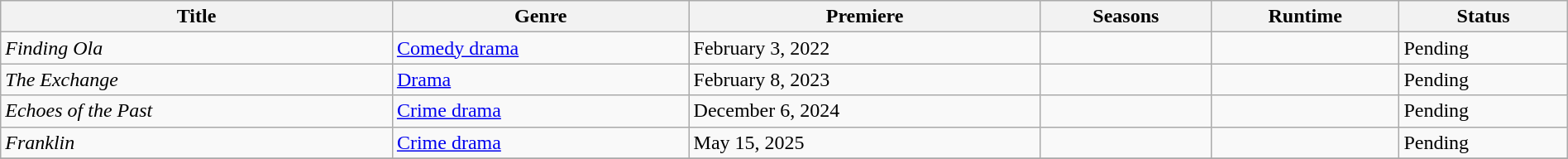<table class="wikitable sortable" style="width:100%">
<tr>
<th scope="col" style="width:25%;">Title</th>
<th>Genre</th>
<th>Premiere</th>
<th>Seasons</th>
<th>Runtime</th>
<th>Status</th>
</tr>
<tr>
<td><em>Finding Ola</em></td>
<td><a href='#'>Comedy drama</a></td>
<td>February 3, 2022</td>
<td></td>
<td></td>
<td>Pending</td>
</tr>
<tr>
<td><em>The Exchange</em></td>
<td><a href='#'>Drama</a></td>
<td>February 8, 2023</td>
<td></td>
<td></td>
<td>Pending</td>
</tr>
<tr>
<td><em>Echoes of the Past</em></td>
<td><a href='#'>Crime drama</a></td>
<td>December 6, 2024</td>
<td></td>
<td></td>
<td>Pending</td>
</tr>
<tr>
<td><em>Franklin</em></td>
<td><a href='#'>Crime drama</a></td>
<td>May 15, 2025</td>
<td></td>
<td></td>
<td>Pending</td>
</tr>
<tr>
</tr>
</table>
